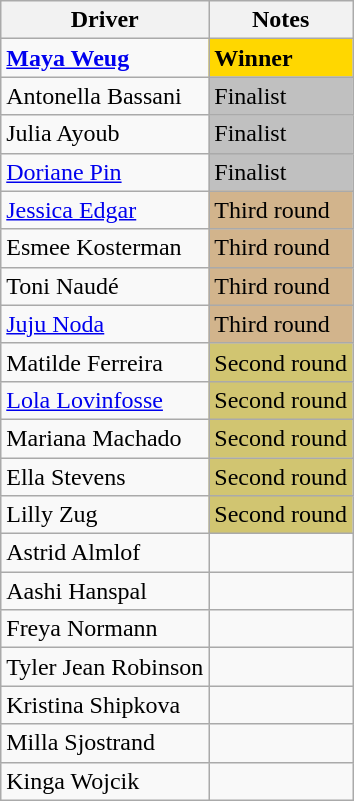<table class="wikitable">
<tr>
<th>Driver</th>
<th>Notes</th>
</tr>
<tr>
<td> <strong><a href='#'>Maya Weug</a></strong></td>
<td style="background:gold"><strong>Winner</strong></td>
</tr>
<tr>
<td> Antonella Bassani</td>
<td style="background:silver">Finalist</td>
</tr>
<tr>
<td> Julia Ayoub</td>
<td style="background:silver">Finalist</td>
</tr>
<tr>
<td> <a href='#'>Doriane Pin</a></td>
<td style="background:silver">Finalist</td>
</tr>
<tr>
<td> <a href='#'>Jessica Edgar</a></td>
<td style="background:tan">Third round</td>
</tr>
<tr>
<td> Esmee Kosterman</td>
<td style="background:tan">Third round</td>
</tr>
<tr>
<td> Toni Naudé</td>
<td style="background:tan">Third round</td>
</tr>
<tr>
<td> <a href='#'>Juju Noda</a></td>
<td style="background:tan">Third round</td>
</tr>
<tr>
<td> Matilde Ferreira</td>
<td style="background:#D1C571">Second round</td>
</tr>
<tr>
<td> <a href='#'>Lola Lovinfosse</a></td>
<td style="background:#D1C571">Second round</td>
</tr>
<tr>
<td> Mariana Machado</td>
<td style="background:#D1C571">Second round</td>
</tr>
<tr>
<td> Ella Stevens</td>
<td style="background:#D1C571">Second round</td>
</tr>
<tr>
<td> Lilly Zug</td>
<td style="background:#D1C571">Second round</td>
</tr>
<tr>
<td> Astrid Almlof</td>
<td></td>
</tr>
<tr>
<td> Aashi Hanspal</td>
<td></td>
</tr>
<tr>
<td> Freya Normann</td>
<td></td>
</tr>
<tr>
<td> Tyler Jean Robinson</td>
<td></td>
</tr>
<tr>
<td> Kristina Shipkova</td>
<td></td>
</tr>
<tr>
<td> Milla Sjostrand</td>
<td></td>
</tr>
<tr>
<td> Kinga Wojcik</td>
<td></td>
</tr>
</table>
